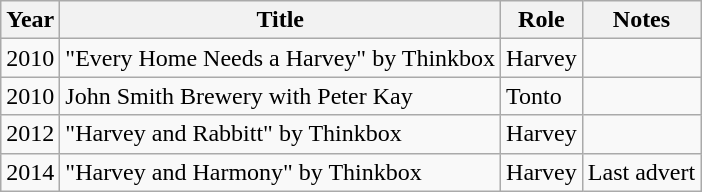<table class="wikitable">
<tr>
<th>Year</th>
<th>Title</th>
<th>Role</th>
<th>Notes</th>
</tr>
<tr>
<td>2010</td>
<td>"Every Home Needs a Harvey" by Thinkbox</td>
<td>Harvey</td>
<td></td>
</tr>
<tr>
<td>2010</td>
<td>John Smith Brewery with Peter Kay</td>
<td>Tonto</td>
<td></td>
</tr>
<tr>
<td>2012</td>
<td>"Harvey and Rabbitt" by Thinkbox</td>
<td>Harvey</td>
<td></td>
</tr>
<tr>
<td>2014</td>
<td>"Harvey and Harmony" by Thinkbox</td>
<td>Harvey</td>
<td>Last advert</td>
</tr>
</table>
